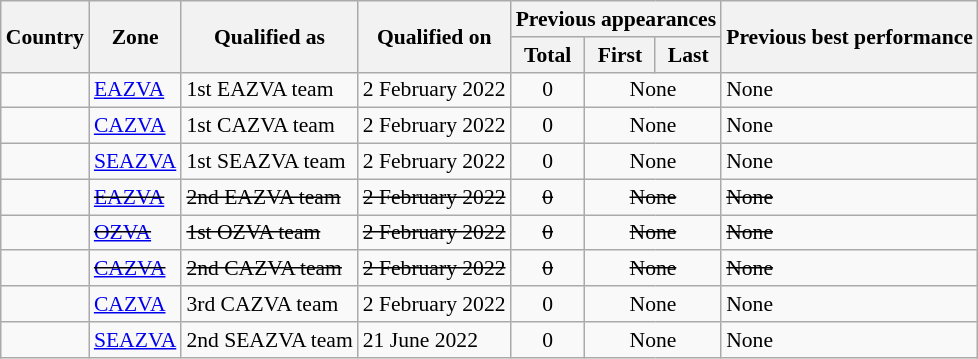<table class="wikitable sortable" style="font-size:90%">
<tr>
<th rowspan=2>Country</th>
<th rowspan=2>Zone</th>
<th rowspan=2>Qualified as</th>
<th rowspan=2>Qualified on</th>
<th colspan=3>Previous appearances</th>
<th rowspan=2>Previous best performance</th>
</tr>
<tr>
<th>Total</th>
<th>First</th>
<th>Last</th>
</tr>
<tr>
<td></td>
<td><a href='#'>EAZVA</a></td>
<td>1st EAZVA team</td>
<td>2 February 2022</td>
<td style="text-align:center">0</td>
<td colspan=2 style="text-align:center">None</td>
<td>None</td>
</tr>
<tr>
<td></td>
<td><a href='#'>CAZVA</a></td>
<td>1st CAZVA team</td>
<td>2 February 2022</td>
<td style="text-align:center">0</td>
<td colspan=2 style="text-align:center">None</td>
<td>None</td>
</tr>
<tr>
<td></td>
<td><a href='#'>SEAZVA</a></td>
<td>1st SEAZVA team</td>
<td>2 February 2022</td>
<td style="text-align:center">0</td>
<td colspan=2 style="text-align:center">None</td>
<td>None</td>
</tr>
<tr>
<td><s></s></td>
<td><s><a href='#'>EAZVA</a></s></td>
<td><s>2nd EAZVA team</s></td>
<td><s>2 February 2022</s></td>
<td style="text-align:center"><s>0</s></td>
<td colspan=2 style="text-align:center"><s>None</s></td>
<td><s>None</s></td>
</tr>
<tr>
<td><s></s></td>
<td><s><a href='#'>OZVA</a></s></td>
<td><s>1st OZVA team</s></td>
<td><s>2 February 2022</s></td>
<td style="text-align:center"><s>0</s></td>
<td colspan=2 style="text-align:center"><s>None</s></td>
<td><s>None</s></td>
</tr>
<tr>
<td><s></s></td>
<td><s><a href='#'>CAZVA</a></s></td>
<td><s>2nd CAZVA team</s></td>
<td><s>2 February 2022</s></td>
<td style="text-align:center"><s>0</s></td>
<td colspan=2 style="text-align:center"><s>None</s></td>
<td><s>None</s></td>
</tr>
<tr>
<td></td>
<td><a href='#'>CAZVA</a></td>
<td>3rd CAZVA team</td>
<td>2 February 2022</td>
<td style="text-align:center">0</td>
<td colspan=2 style="text-align:center">None</td>
<td>None</td>
</tr>
<tr>
<td></td>
<td><a href='#'>SEAZVA</a></td>
<td>2nd SEAZVA team</td>
<td>21 June 2022</td>
<td style="text-align:center">0</td>
<td colspan=2 style="text-align:center">None</td>
<td>None</td>
</tr>
</table>
